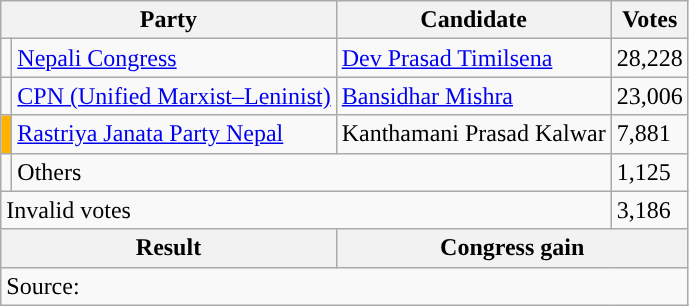<table class="wikitable">
<tr>
<th colspan="2">Party</th>
<th>Candidate</th>
<th>Votes</th>
</tr>
<tr>
<td style="background-color:"></td>
<td><a href='#'>Nepali Congress</a></td>
<td><a href='#'>Dev Prasad Timilsena</a></td>
<td>28,228</td>
</tr>
<tr>
<td style="background-color:"></td>
<td><a href='#'>CPN (Unified Marxist–Leninist)</a></td>
<td><a href='#'>Bansidhar Mishra</a></td>
<td>23,006</td>
</tr>
<tr>
<td style="background-color:#ffb300"></td>
<td><a href='#'>Rastriya Janata Party Nepal</a></td>
<td>Kanthamani Prasad Kalwar</td>
<td>7,881</td>
</tr>
<tr>
<td></td>
<td colspan="2">Others</td>
<td>1,125</td>
</tr>
<tr>
<td colspan="3">Invalid votes</td>
<td>3,186</td>
</tr>
<tr>
<th colspan="2">Result</th>
<th colspan="2">Congress gain</th>
</tr>
<tr>
<td colspan="4">Source: </td>
</tr>
</table>
